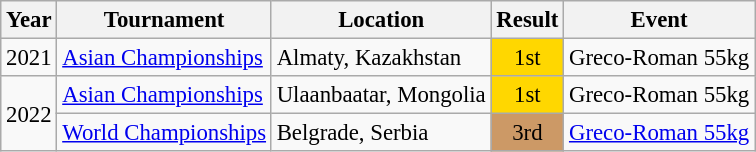<table class="wikitable" style="font-size:95%;">
<tr>
<th>Year</th>
<th>Tournament</th>
<th>Location</th>
<th>Result</th>
<th>Event</th>
</tr>
<tr>
<td>2021</td>
<td><a href='#'>Asian Championships</a></td>
<td>Almaty, Kazakhstan</td>
<td align="center" bgcolor="gold">1st</td>
<td>Greco-Roman 55kg</td>
</tr>
<tr>
<td rowspan=2>2022</td>
<td><a href='#'>Asian Championships</a></td>
<td>Ulaanbaatar, Mongolia</td>
<td align="center" bgcolor="gold">1st</td>
<td>Greco-Roman 55kg</td>
</tr>
<tr>
<td><a href='#'>World Championships</a></td>
<td>Belgrade, Serbia</td>
<td align="center" bgcolor="cc9966">3rd</td>
<td><a href='#'>Greco-Roman 55kg</a></td>
</tr>
</table>
